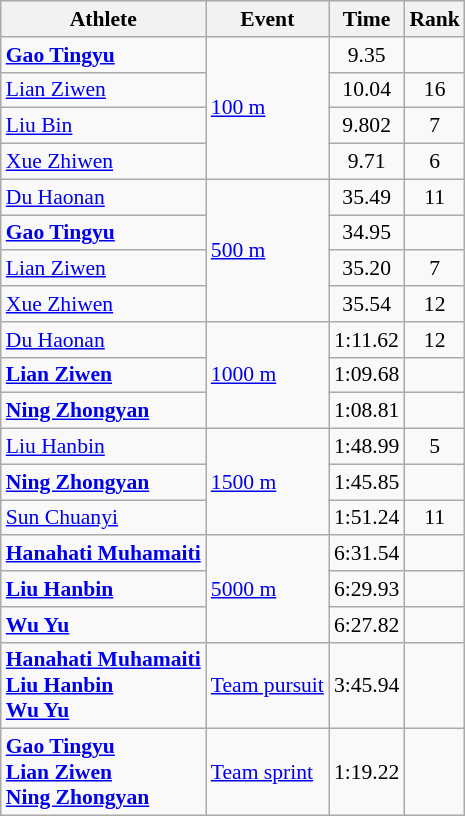<table class="wikitable" style="font-size:90%">
<tr>
<th>Athlete</th>
<th>Event</th>
<th>Time</th>
<th>Rank</th>
</tr>
<tr align=center>
<td align=left><strong><a href='#'>Gao Tingyu</a></strong></td>
<td align=left rowspan=4><a href='#'>100 m</a></td>
<td>9.35</td>
<td></td>
</tr>
<tr align=center>
<td align=left><a href='#'>Lian Ziwen</a></td>
<td>10.04</td>
<td>16</td>
</tr>
<tr align=center>
<td align=left><a href='#'>Liu Bin</a></td>
<td>9.802</td>
<td>7</td>
</tr>
<tr align=center>
<td align=left><a href='#'>Xue Zhiwen</a></td>
<td>9.71</td>
<td>6</td>
</tr>
<tr align=center>
<td align=left><a href='#'>Du Haonan</a></td>
<td align=left rowspan=4><a href='#'>500 m</a></td>
<td>35.49</td>
<td>11</td>
</tr>
<tr align=center>
<td align=left><strong><a href='#'>Gao Tingyu</a></strong></td>
<td>34.95</td>
<td></td>
</tr>
<tr align=center>
<td align=left><a href='#'>Lian Ziwen</a></td>
<td>35.20</td>
<td>7</td>
</tr>
<tr align=center>
<td align=left><a href='#'>Xue Zhiwen</a></td>
<td>35.54</td>
<td>12</td>
</tr>
<tr align=center>
<td align=left><a href='#'>Du Haonan</a></td>
<td align=left rowspan=3><a href='#'>1000 m</a></td>
<td>1:11.62</td>
<td>12</td>
</tr>
<tr align=center>
<td align=left><strong><a href='#'>Lian Ziwen</a></strong></td>
<td>1:09.68</td>
<td></td>
</tr>
<tr align=center>
<td align=left><strong><a href='#'>Ning Zhongyan</a></strong></td>
<td>1:08.81</td>
<td></td>
</tr>
<tr align=center>
<td align=left><a href='#'>Liu Hanbin</a></td>
<td align=left rowspan=3><a href='#'>1500 m</a></td>
<td>1:48.99</td>
<td>5</td>
</tr>
<tr align=center>
<td align=left><strong><a href='#'>Ning Zhongyan</a></strong></td>
<td>1:45.85</td>
<td></td>
</tr>
<tr align=center>
<td align=left><a href='#'>Sun Chuanyi</a></td>
<td>1:51.24</td>
<td>11</td>
</tr>
<tr align=center>
<td align=left><strong><a href='#'>Hanahati Muhamaiti</a></strong></td>
<td align=left rowspan=3><a href='#'>5000 m</a></td>
<td>6:31.54</td>
<td></td>
</tr>
<tr align=center>
<td align=left><strong><a href='#'>Liu Hanbin</a></strong></td>
<td>6:29.93</td>
<td></td>
</tr>
<tr align=center>
<td align=left><strong><a href='#'>Wu Yu</a></strong></td>
<td>6:27.82</td>
<td></td>
</tr>
<tr align=center>
<td align=left><strong><a href='#'>Hanahati Muhamaiti</a><br><a href='#'>Liu Hanbin</a><br><a href='#'>Wu Yu</a></strong></td>
<td align=left><a href='#'>Team pursuit</a></td>
<td>3:45.94</td>
<td></td>
</tr>
<tr align=center>
<td align=left><strong><a href='#'>Gao Tingyu</a><br><a href='#'>Lian Ziwen</a><br><a href='#'>Ning Zhongyan</a></strong></td>
<td align=left><a href='#'>Team sprint</a></td>
<td>1:19.22</td>
<td></td>
</tr>
</table>
